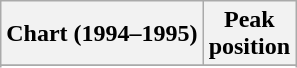<table class="wikitable sortable">
<tr>
<th align="left">Chart (1994–1995)</th>
<th align="center">Peak<br>position</th>
</tr>
<tr>
</tr>
<tr>
</tr>
</table>
